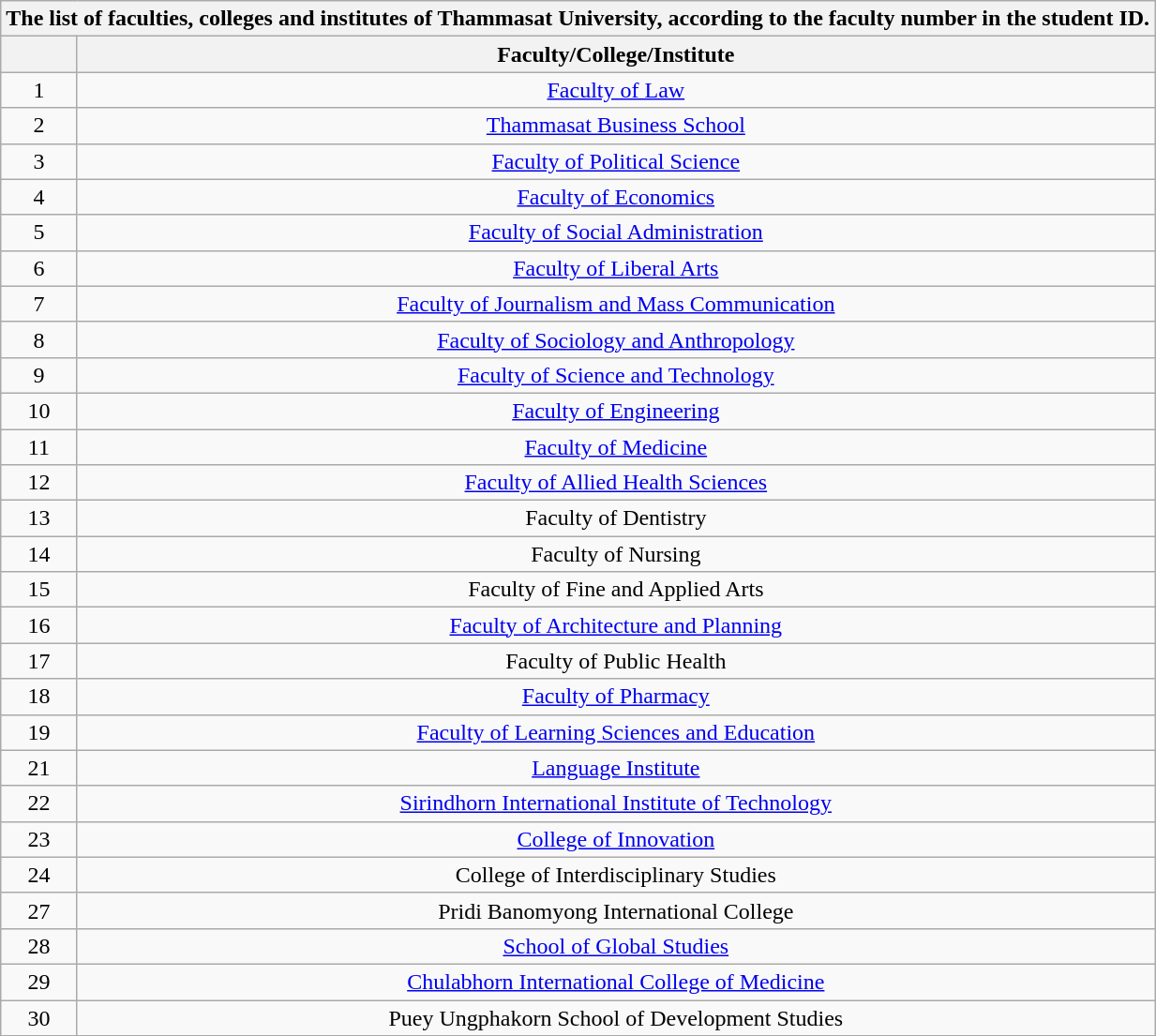<table class="wikitable plainrowheaders collapsible collapsed" style="text-align:center">
<tr>
<th colspan="2">The list of faculties, colleges and institutes of Thammasat University, according to the faculty number in the student ID.</th>
</tr>
<tr>
<th></th>
<th>Faculty/College/Institute</th>
</tr>
<tr>
<td>1</td>
<td><a href='#'>Faculty of Law</a></td>
</tr>
<tr>
<td>2</td>
<td><a href='#'>Thammasat Business School</a></td>
</tr>
<tr>
<td>3</td>
<td><a href='#'>Faculty of Political Science</a></td>
</tr>
<tr>
<td>4</td>
<td><a href='#'>Faculty of Economics</a></td>
</tr>
<tr>
<td>5</td>
<td><a href='#'>Faculty of Social Administration</a></td>
</tr>
<tr>
<td>6</td>
<td><a href='#'>Faculty of Liberal Arts</a></td>
</tr>
<tr>
<td>7</td>
<td><a href='#'>Faculty of Journalism and Mass Communication</a></td>
</tr>
<tr>
<td>8</td>
<td><a href='#'>Faculty of Sociology and Anthropology</a></td>
</tr>
<tr>
<td>9</td>
<td><a href='#'>Faculty of Science and Technology</a></td>
</tr>
<tr>
<td>10</td>
<td><a href='#'>Faculty of Engineering</a></td>
</tr>
<tr>
<td>11</td>
<td><a href='#'>Faculty of Medicine</a></td>
</tr>
<tr>
<td>12</td>
<td><a href='#'>Faculty of Allied Health Sciences</a></td>
</tr>
<tr>
<td>13</td>
<td>Faculty of Dentistry</td>
</tr>
<tr>
<td>14</td>
<td>Faculty of Nursing</td>
</tr>
<tr>
<td>15</td>
<td>Faculty of Fine and Applied Arts</td>
</tr>
<tr>
<td>16</td>
<td><a href='#'>Faculty of Architecture and Planning</a></td>
</tr>
<tr>
<td>17</td>
<td>Faculty of Public Health</td>
</tr>
<tr>
<td>18</td>
<td><a href='#'>Faculty of Pharmacy</a></td>
</tr>
<tr>
<td>19</td>
<td><a href='#'>Faculty of Learning Sciences and Education</a></td>
</tr>
<tr>
<td>21</td>
<td><a href='#'>Language Institute</a></td>
</tr>
<tr>
<td>22</td>
<td><a href='#'>Sirindhorn International Institute of Technology</a></td>
</tr>
<tr>
<td>23</td>
<td><a href='#'>College of Innovation</a></td>
</tr>
<tr>
<td>24</td>
<td>College of Interdisciplinary Studies</td>
</tr>
<tr>
<td>27</td>
<td>Pridi Banomyong International College</td>
</tr>
<tr>
<td>28</td>
<td><a href='#'>School of Global Studies</a></td>
</tr>
<tr>
<td>29</td>
<td><a href='#'>Chulabhorn International College of Medicine</a></td>
</tr>
<tr>
<td>30</td>
<td>Puey Ungphakorn School of Development Studies</td>
</tr>
<tr>
</tr>
</table>
